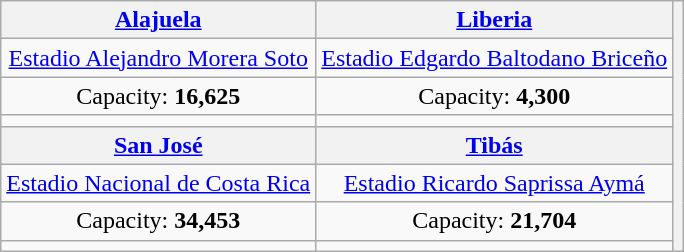<table class="wikitable" style="text-align:center">
<tr>
<th><a href='#'>Alajuela</a></th>
<th><a href='#'>Liberia</a></th>
<th rowspan="8"></th>
</tr>
<tr>
<td><a href='#'>Estadio Alejandro Morera Soto</a></td>
<td><a href='#'>Estadio Edgardo Baltodano Briceño</a></td>
</tr>
<tr>
<td>Capacity: <strong>16,625</strong></td>
<td>Capacity: <strong>4,300</strong></td>
</tr>
<tr>
<td></td>
<td></td>
</tr>
<tr>
<th><a href='#'>San José</a></th>
<th><a href='#'>Tibás</a></th>
</tr>
<tr>
<td><a href='#'>Estadio Nacional de Costa Rica</a></td>
<td><a href='#'>Estadio Ricardo Saprissa Aymá</a></td>
</tr>
<tr>
<td>Capacity: <strong>34,453</strong></td>
<td>Capacity: <strong>21,704</strong></td>
</tr>
<tr>
<td></td>
<td></td>
</tr>
</table>
